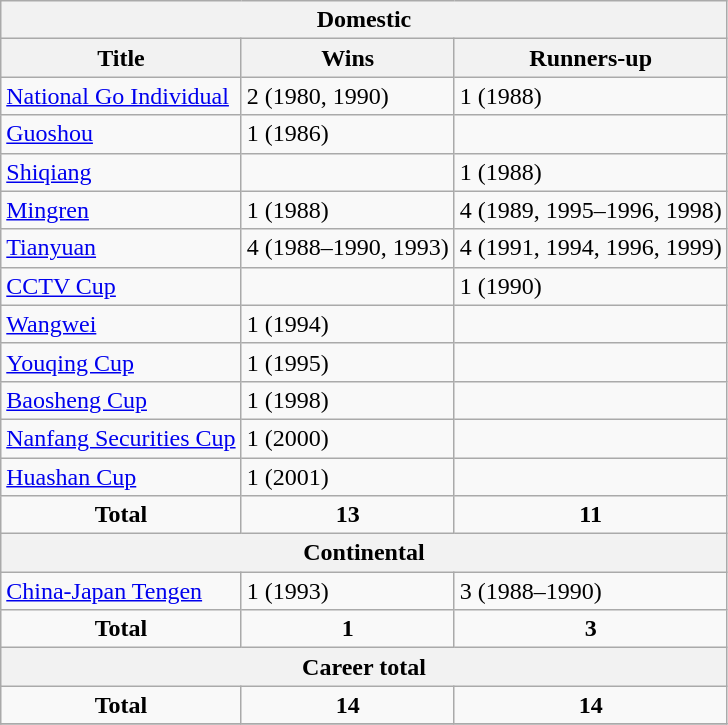<table class="wikitable">
<tr>
<th colspan=3>Domestic</th>
</tr>
<tr>
<th>Title</th>
<th>Wins</th>
<th>Runners-up</th>
</tr>
<tr>
<td><a href='#'>National Go Individual</a></td>
<td>2 (1980, 1990)</td>
<td>1 (1988)</td>
</tr>
<tr>
<td><a href='#'>Guoshou</a></td>
<td>1 (1986)</td>
<td></td>
</tr>
<tr>
<td><a href='#'>Shiqiang</a></td>
<td></td>
<td>1 (1988)</td>
</tr>
<tr>
<td><a href='#'>Mingren</a></td>
<td>1 (1988)</td>
<td>4 (1989, 1995–1996, 1998)</td>
</tr>
<tr>
<td><a href='#'>Tianyuan</a></td>
<td>4 (1988–1990, 1993)</td>
<td>4 (1991, 1994, 1996, 1999)</td>
</tr>
<tr>
<td><a href='#'>CCTV Cup</a></td>
<td></td>
<td>1 (1990)</td>
</tr>
<tr>
<td><a href='#'>Wangwei</a></td>
<td>1 (1994)</td>
<td></td>
</tr>
<tr>
<td><a href='#'>Youqing Cup</a></td>
<td>1 (1995)</td>
<td></td>
</tr>
<tr>
<td><a href='#'>Baosheng Cup</a></td>
<td>1 (1998)</td>
<td></td>
</tr>
<tr>
<td><a href='#'>Nanfang Securities Cup</a></td>
<td>1 (2000)</td>
<td></td>
</tr>
<tr>
<td><a href='#'>Huashan Cup</a></td>
<td>1 (2001)</td>
<td></td>
</tr>
<tr align="center">
<td><strong>Total</strong></td>
<td><strong>13</strong></td>
<td><strong>11</strong></td>
</tr>
<tr>
<th colspan=3>Continental</th>
</tr>
<tr>
<td><a href='#'>China-Japan Tengen</a></td>
<td>1 (1993)</td>
<td>3 (1988–1990)</td>
</tr>
<tr align="center">
<td><strong>Total</strong></td>
<td><strong>1</strong></td>
<td><strong>3</strong></td>
</tr>
<tr>
<th colspan=3>Career total</th>
</tr>
<tr align="center">
<td><strong>Total</strong></td>
<td><strong>14</strong></td>
<td><strong>14</strong></td>
</tr>
<tr>
</tr>
</table>
